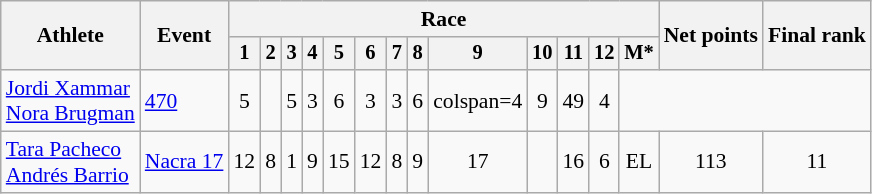<table class="wikitable" style="font-size:90%">
<tr>
<th rowspan="2">Athlete</th>
<th rowspan="2">Event</th>
<th colspan=13>Race</th>
<th rowspan=2>Net points</th>
<th rowspan=2>Final rank</th>
</tr>
<tr style="font-size:95%">
<th>1</th>
<th>2</th>
<th>3</th>
<th>4</th>
<th>5</th>
<th>6</th>
<th>7</th>
<th>8</th>
<th>9</th>
<th>10</th>
<th>11</th>
<th>12</th>
<th>M*</th>
</tr>
<tr align=center>
<td align=left><a href='#'>Jordi Xammar</a><br><a href='#'>Nora Brugman</a></td>
<td align=left><a href='#'>470</a></td>
<td>5</td>
<td></td>
<td>5</td>
<td>3</td>
<td>6</td>
<td>3</td>
<td>3</td>
<td>6</td>
<td>colspan=4 </td>
<td>9</td>
<td>49</td>
<td>4</td>
</tr>
<tr align=center>
<td align=left><a href='#'>Tara Pacheco</a><br><a href='#'>Andrés Barrio</a></td>
<td align=left><a href='#'>Nacra 17</a></td>
<td>12</td>
<td>8</td>
<td>1</td>
<td>9</td>
<td>15</td>
<td>12</td>
<td>8</td>
<td>9</td>
<td>17</td>
<td></td>
<td>16</td>
<td>6</td>
<td>EL</td>
<td>113</td>
<td>11</td>
</tr>
</table>
